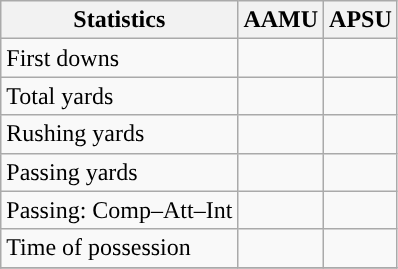<table class="wikitable" style="float: left;">
<tr>
<th>Statistics</th>
<th>AAMU</th>
<th>APSU</th>
</tr>
<tr>
<td>First downs</td>
<td></td>
<td></td>
</tr>
<tr>
<td>Total yards</td>
<td></td>
<td></td>
</tr>
<tr>
<td>Rushing yards</td>
<td></td>
<td></td>
</tr>
<tr>
<td>Passing yards</td>
<td></td>
<td></td>
</tr>
<tr>
<td>Passing: Comp–Att–Int</td>
<td></td>
<td></td>
</tr>
<tr>
<td>Time of possession</td>
<td></td>
<td></td>
</tr>
<tr>
</tr>
</table>
